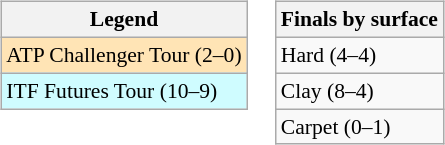<table>
<tr valign=top>
<td><br><table class=wikitable style=font-size:90%>
<tr>
<th>Legend</th>
</tr>
<tr bgcolor=moccasin>
<td>ATP Challenger Tour (2–0)</td>
</tr>
<tr bgcolor=#cffcff>
<td>ITF Futures Tour (10–9)</td>
</tr>
</table>
</td>
<td><br><table class=wikitable style=font-size:90%>
<tr>
<th>Finals by surface</th>
</tr>
<tr>
<td>Hard (4–4)</td>
</tr>
<tr>
<td>Clay (8–4)</td>
</tr>
<tr>
<td>Carpet (0–1)</td>
</tr>
</table>
</td>
</tr>
</table>
